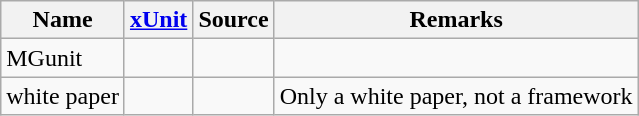<table class="wikitable sortable">
<tr>
<th>Name</th>
<th><a href='#'>xUnit</a></th>
<th>Source</th>
<th>Remarks</th>
</tr>
<tr>
<td>MGunit</td>
<td></td>
<td></td>
<td></td>
</tr>
<tr>
<td>white paper</td>
<td></td>
<td></td>
<td>Only a white paper, not a framework</td>
</tr>
</table>
